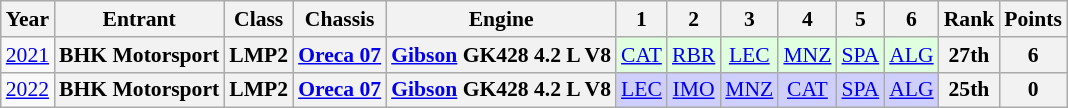<table class="wikitable" style="text-align:center; font-size:90%">
<tr>
<th>Year</th>
<th>Entrant</th>
<th>Class</th>
<th>Chassis</th>
<th>Engine</th>
<th>1</th>
<th>2</th>
<th>3</th>
<th>4</th>
<th>5</th>
<th>6</th>
<th>Rank</th>
<th>Points</th>
</tr>
<tr>
<td><a href='#'>2021</a></td>
<th>BHK Motorsport</th>
<th>LMP2</th>
<th><a href='#'>Oreca 07</a></th>
<th><a href='#'>Gibson</a> GK428 4.2 L V8</th>
<td style="background:#DFFFDF;"><a href='#'>CAT</a><br></td>
<td style="background:#DFFFDF;"><a href='#'>RBR</a><br></td>
<td style="background:#DFFFDF;"><a href='#'>LEC</a><br></td>
<td style="background:#DFFFDF;"><a href='#'>MNZ</a><br></td>
<td style="background:#DFFFDF;"><a href='#'>SPA</a><br></td>
<td style="background:#DFFFDF;"><a href='#'>ALG</a><br></td>
<th>27th</th>
<th>6</th>
</tr>
<tr>
<td><a href='#'>2022</a></td>
<th>BHK Motorsport</th>
<th>LMP2</th>
<th><a href='#'>Oreca 07</a></th>
<th><a href='#'>Gibson</a> GK428 4.2 L V8</th>
<td style="background:#CFCFFF;"><a href='#'>LEC</a><br></td>
<td style="background:#CFCFFF;"><a href='#'>IMO</a><br></td>
<td style="background:#CFCFFF;"><a href='#'>MNZ</a><br></td>
<td style="background:#CFCFFF;"><a href='#'>CAT</a><br></td>
<td style="background:#CFCFFF;"><a href='#'>SPA</a><br></td>
<td style="background:#CFCFFF;"><a href='#'>ALG</a><br></td>
<th>25th</th>
<th>0</th>
</tr>
</table>
